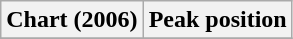<table class="wikitable plainrowheaders" style="text-align:center;">
<tr>
<th>Chart (2006)</th>
<th>Peak position</th>
</tr>
<tr>
</tr>
</table>
